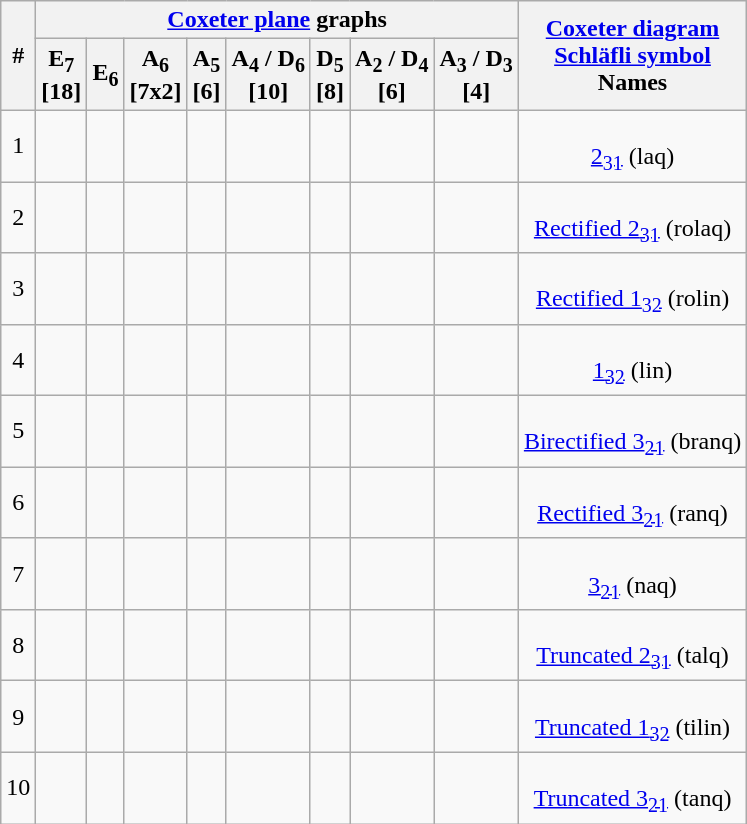<table class="wikitable">
<tr>
<th rowspan=2>#</th>
<th colspan=8><a href='#'>Coxeter plane</a> graphs</th>
<th rowspan=2><a href='#'>Coxeter diagram</a><br><a href='#'>Schläfli symbol</a><br>Names</th>
</tr>
<tr>
<th>E<sub>7</sub><br>[18]</th>
<th>E<sub>6</sub></th>
<th>A<sub>6</sub><br>[7x2]</th>
<th>A<sub>5</sub><br>[6]</th>
<th>A<sub>4</sub> / D<sub>6</sub><br>[10]</th>
<th>D<sub>5</sub><br>[8]</th>
<th>A<sub>2</sub> / D<sub>4</sub><br>[6]</th>
<th>A<sub>3</sub> / D<sub>3</sub><br>[4]</th>
</tr>
<tr style="text-align:center;">
<td>1</td>
<td></td>
<td></td>
<td></td>
<td></td>
<td></td>
<td></td>
<td></td>
<td></td>
<td><br><a href='#'>2<sub>31</sub></a> (laq)</td>
</tr>
<tr style="text-align:center;">
<td>2</td>
<td></td>
<td></td>
<td></td>
<td></td>
<td></td>
<td></td>
<td></td>
<td></td>
<td><br><a href='#'>Rectified 2<sub>31</sub></a> (rolaq)</td>
</tr>
<tr style="text-align:center;">
<td>3</td>
<td></td>
<td></td>
<td></td>
<td></td>
<td></td>
<td></td>
<td></td>
<td></td>
<td><br><a href='#'>Rectified 1<sub>32</sub></a> (rolin)</td>
</tr>
<tr style="text-align:center;">
<td>4</td>
<td></td>
<td></td>
<td></td>
<td></td>
<td></td>
<td></td>
<td></td>
<td></td>
<td><br><a href='#'>1<sub>32</sub></a> (lin)</td>
</tr>
<tr style="text-align:center;">
<td>5</td>
<td></td>
<td></td>
<td></td>
<td></td>
<td></td>
<td></td>
<td></td>
<td></td>
<td><br><a href='#'>Birectified 3<sub>21</sub></a> (branq)</td>
</tr>
<tr style="text-align:center;">
<td>6</td>
<td></td>
<td></td>
<td></td>
<td></td>
<td></td>
<td></td>
<td></td>
<td></td>
<td><br><a href='#'>Rectified 3<sub>21</sub></a> (ranq)</td>
</tr>
<tr style="text-align:center;">
<td>7</td>
<td></td>
<td></td>
<td></td>
<td></td>
<td></td>
<td></td>
<td></td>
<td></td>
<td><br><a href='#'>3<sub>21</sub></a> (naq)</td>
</tr>
<tr align=center>
<td>8</td>
<td></td>
<td></td>
<td></td>
<td></td>
<td></td>
<td></td>
<td></td>
<td></td>
<td><br><a href='#'>Truncated 2<sub>31</sub></a> (talq)</td>
</tr>
<tr align=center>
<td>9</td>
<td></td>
<td></td>
<td></td>
<td></td>
<td></td>
<td></td>
<td></td>
<td></td>
<td><br><a href='#'>Truncated 1<sub>32</sub></a> (tilin)</td>
</tr>
<tr align=center>
<td>10</td>
<td></td>
<td></td>
<td></td>
<td></td>
<td></td>
<td></td>
<td></td>
<td></td>
<td><br><a href='#'>Truncated 3<sub>21</sub></a> (tanq)</td>
</tr>
</table>
